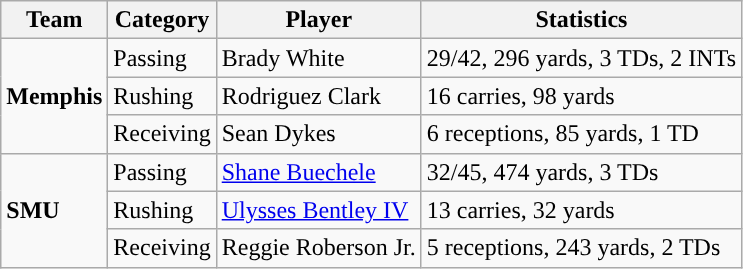<table class="wikitable" style="float: left;">
<tr>
<th>Team</th>
<th>Category</th>
<th>Player</th>
<th>Statistics</th>
</tr>
<tr>
<td rowspan=3><strong>Memphis</strong></td>
<td>Passing</td>
<td>Brady White</td>
<td>29/42, 296 yards, 3 TDs, 2 INTs</td>
</tr>
<tr>
<td>Rushing</td>
<td>Rodriguez Clark</td>
<td>16 carries, 98 yards</td>
</tr>
<tr>
<td>Receiving</td>
<td>Sean Dykes</td>
<td>6 receptions, 85 yards, 1 TD</td>
</tr>
<tr>
<td rowspan=3><strong>SMU</strong></td>
<td>Passing</td>
<td><a href='#'>Shane Buechele</a></td>
<td>32/45, 474 yards, 3 TDs</td>
</tr>
<tr>
<td>Rushing</td>
<td><a href='#'>Ulysses Bentley IV</a></td>
<td>13 carries, 32 yards</td>
</tr>
<tr>
<td>Receiving</td>
<td>Reggie Roberson Jr.</td>
<td>5 receptions, 243 yards, 2 TDs</td>
</tr>
</table>
